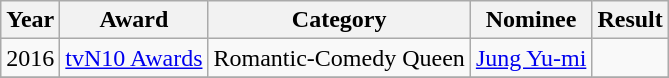<table class="wikitable sortable" style="text-align:center;">
<tr>
<th>Year</th>
<th>Award</th>
<th>Category</th>
<th>Nominee</th>
<th>Result</th>
</tr>
<tr>
<td>2016</td>
<td><a href='#'>tvN10 Awards</a></td>
<td>Romantic-Comedy Queen</td>
<td><a href='#'>Jung Yu-mi</a></td>
<td></td>
</tr>
<tr>
</tr>
</table>
